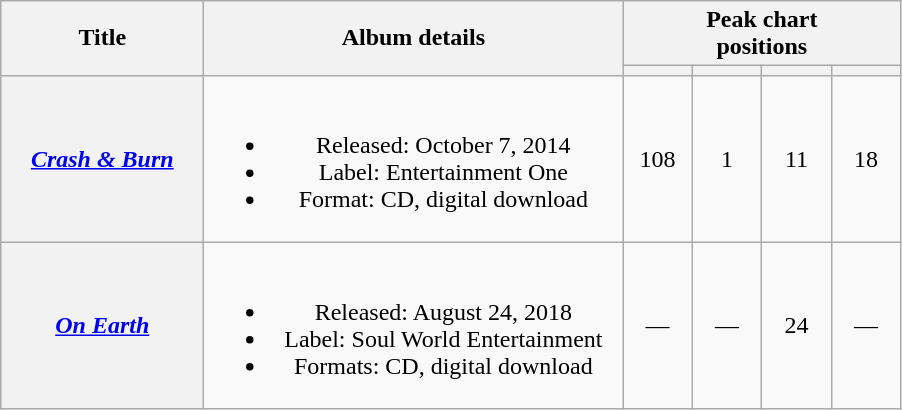<table class="wikitable plainrowheaders" style="text-align:center;">
<tr>
<th scope="col" rowspan="2" style="width:8em;">Title</th>
<th scope="col" rowspan="2" style="width:17em;">Album details</th>
<th colspan="4">Peak chart <br>positions</th>
</tr>
<tr style="font-size:smaller;">
<th style="width:3em;"></th>
<th style="width:3em;"></th>
<th style="width:3em;"></th>
<th style="width:3em;"></th>
</tr>
<tr>
<th scope="row"><em><a href='#'>Crash & Burn</a></em></th>
<td><br><ul><li>Released: October 7, 2014</li><li>Label: Entertainment One</li><li>Format: CD, digital download</li></ul></td>
<td>108</td>
<td>1</td>
<td>11</td>
<td>18</td>
</tr>
<tr>
<th scope="row"><em><a href='#'>On Earth</a></em></th>
<td><br><ul><li>Released: August 24, 2018</li><li>Label: Soul World Entertainment</li><li>Formats: CD, digital download</li></ul></td>
<td>—</td>
<td>—</td>
<td>24</td>
<td>—</td>
</tr>
</table>
